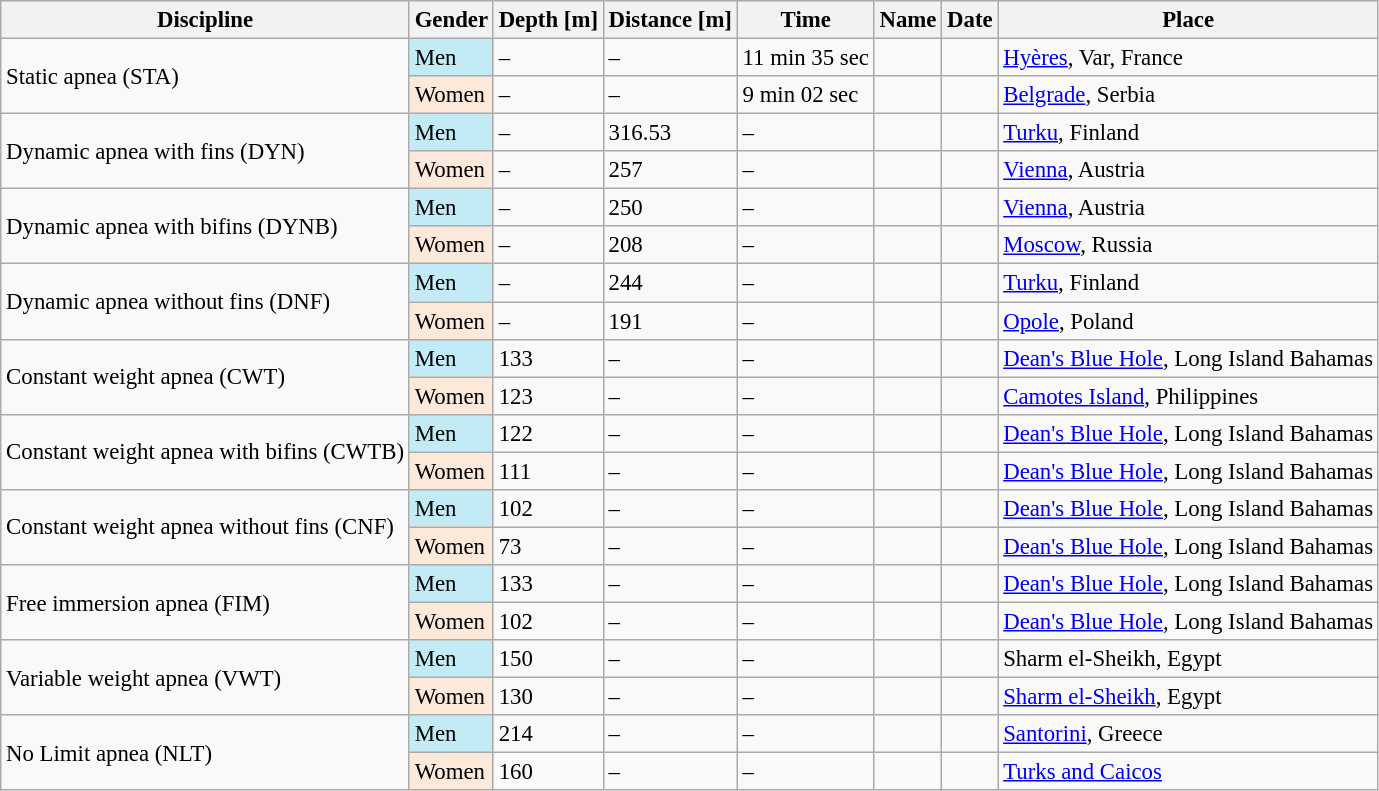<table class="wikitable sortable" style="font-size: 95%;">
<tr>
<th>Discipline</th>
<th>Gender</th>
<th>Depth [m]</th>
<th>Distance [m]</th>
<th>Time</th>
<th>Name</th>
<th>Date</th>
<th>Place</th>
</tr>
<tr>
<td rowspan="2">Static apnea (STA) </td>
<td bgcolor="#c2ebf5">Men</td>
<td>–</td>
<td>–</td>
<td>11 min 35 sec</td>
<td></td>
<td></td>
<td><a href='#'>Hyères</a>, Var, France</td>
</tr>
<tr>
<td bgcolor="#fde9d9">Women</td>
<td>–</td>
<td>–</td>
<td>9 min 02 sec</td>
<td></td>
<td></td>
<td><a href='#'>Belgrade</a>, Serbia</td>
</tr>
<tr>
<td rowspan="2">Dynamic apnea with fins (DYN)</td>
<td bgcolor="#c2ebf5">Men</td>
<td>–</td>
<td>316.53</td>
<td>–</td>
<td></td>
<td></td>
<td><a href='#'>Turku</a>, Finland</td>
</tr>
<tr>
<td bgcolor="#fde9d9">Women</td>
<td>–</td>
<td>257</td>
<td>–</td>
<td></td>
<td></td>
<td><a href='#'>Vienna</a>, Austria</td>
</tr>
<tr>
<td rowspan="2">Dynamic apnea with bifins (DYNB)</td>
<td bgcolor="#c2ebf5">Men</td>
<td>–</td>
<td>250</td>
<td>–</td>
<td></td>
<td></td>
<td><a href='#'>Vienna</a>, Austria</td>
</tr>
<tr>
<td bgcolor="#fde9d9">Women</td>
<td>–</td>
<td>208</td>
<td>–</td>
<td></td>
<td></td>
<td><a href='#'>Moscow</a>, Russia</td>
</tr>
<tr>
<td rowspan="2">Dynamic apnea without fins (DNF)</td>
<td bgcolor="#c2ebf5">Men</td>
<td>–</td>
<td>244</td>
<td>–</td>
<td></td>
<td></td>
<td><a href='#'>Turku</a>, Finland</td>
</tr>
<tr>
<td bgcolor="#fde9d9">Women</td>
<td>–</td>
<td>191</td>
<td>–</td>
<td></td>
<td></td>
<td><a href='#'>Opole</a>, Poland</td>
</tr>
<tr>
<td rowspan="2">Constant weight apnea (CWT)</td>
<td bgcolor="#c2ebf5">Men</td>
<td>133</td>
<td>–</td>
<td>–</td>
<td></td>
<td></td>
<td><a href='#'>Dean's Blue Hole</a>, Long Island Bahamas</td>
</tr>
<tr>
<td bgcolor="#fde9d9">Women</td>
<td>123</td>
<td>–</td>
<td>–</td>
<td></td>
<td></td>
<td><a href='#'>Camotes Island</a>, Philippines</td>
</tr>
<tr>
<td rowspan="2">Constant weight apnea with bifins (CWTB)</td>
<td bgcolor="#c2ebf5">Men</td>
<td>122</td>
<td>–</td>
<td>–</td>
<td></td>
<td></td>
<td><a href='#'>Dean's Blue Hole</a>, Long Island Bahamas</td>
</tr>
<tr>
<td bgcolor="#fde9d9">Women</td>
<td>111</td>
<td>–</td>
<td>–</td>
<td></td>
<td></td>
<td><a href='#'>Dean's Blue Hole</a>, Long Island Bahamas</td>
</tr>
<tr>
<td rowspan="2">Constant weight apnea without fins (CNF)</td>
<td bgcolor="#c2ebf5">Men</td>
<td>102</td>
<td>–</td>
<td>–</td>
<td></td>
<td></td>
<td><a href='#'>Dean's Blue Hole</a>, Long Island Bahamas</td>
</tr>
<tr>
<td bgcolor="#fde9d9">Women</td>
<td>73</td>
<td>–</td>
<td>–</td>
<td></td>
<td></td>
<td><a href='#'>Dean's Blue Hole</a>, Long Island Bahamas</td>
</tr>
<tr>
<td rowspan="2">Free immersion apnea (FIM)</td>
<td bgcolor="#c2ebf5">Men</td>
<td>133</td>
<td>–</td>
<td>–</td>
<td></td>
<td></td>
<td><a href='#'>Dean's Blue Hole</a>, Long Island Bahamas</td>
</tr>
<tr>
<td bgcolor="#fde9d9">Women</td>
<td>102</td>
<td>–</td>
<td>–</td>
<td></td>
<td></td>
<td><a href='#'>Dean's Blue Hole</a>, Long Island Bahamas</td>
</tr>
<tr>
<td rowspan="2">Variable weight apnea (VWT)</td>
<td bgcolor="#c2ebf5">Men</td>
<td>150</td>
<td>–</td>
<td>–</td>
<td></td>
<td></td>
<td>Sharm el-Sheikh, Egypt</td>
</tr>
<tr>
<td bgcolor="#fde9d9">Women</td>
<td>130</td>
<td>–</td>
<td>–</td>
<td></td>
<td></td>
<td><a href='#'>Sharm el-Sheikh</a>, Egypt</td>
</tr>
<tr>
<td rowspan="2">No Limit apnea (NLT)</td>
<td bgcolor="#c2ebf5">Men</td>
<td>214</td>
<td>–</td>
<td>–</td>
<td></td>
<td></td>
<td><a href='#'>Santorini</a>, Greece</td>
</tr>
<tr>
<td bgcolor="#fde9d9">Women</td>
<td>160</td>
<td>–</td>
<td>–</td>
<td></td>
<td></td>
<td><a href='#'>Turks and Caicos</a></td>
</tr>
</table>
